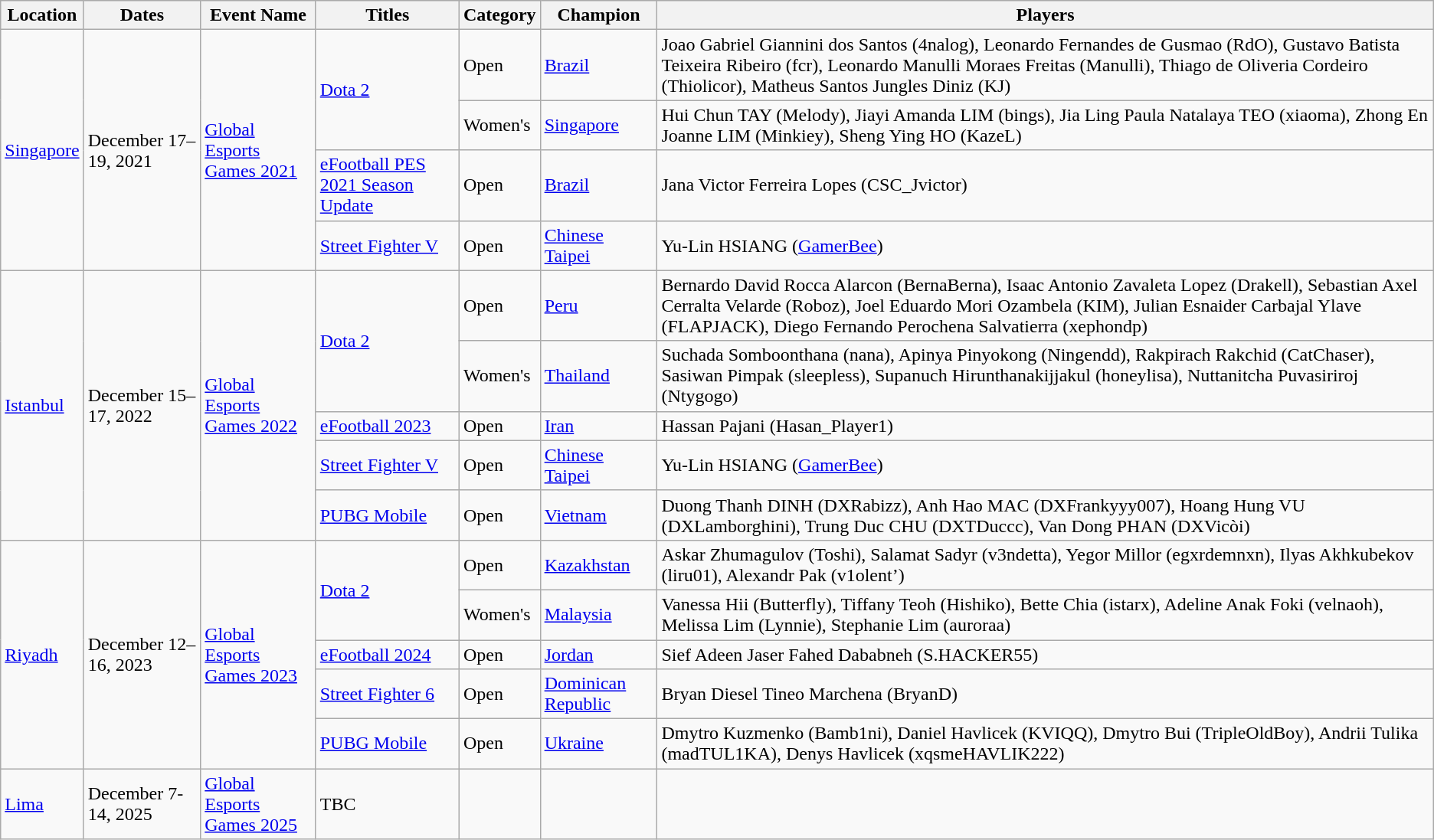<table class="wikitable">
<tr>
<th>Location</th>
<th>Dates</th>
<th>Event Name</th>
<th>Titles</th>
<th>Category</th>
<th>Champion</th>
<th>Players</th>
</tr>
<tr>
<td rowspan="4"> <a href='#'>Singapore</a></td>
<td rowspan="4">December 17–19, 2021</td>
<td rowspan="4"><a href='#'>Global Esports Games 2021</a></td>
<td rowspan="2"><a href='#'>Dota 2</a></td>
<td>Open</td>
<td><a href='#'>Brazil</a></td>
<td>Joao Gabriel Giannini dos Santos (4nalog), Leonardo Fernandes de Gusmao (RdO), Gustavo Batista Teixeira Ribeiro (fcr), Leonardo Manulli Moraes Freitas (Manulli), Thiago de Oliveria Cordeiro (Thiolicor), Matheus Santos Jungles Diniz (KJ)</td>
</tr>
<tr>
<td>Women's</td>
<td><a href='#'>Singapore</a></td>
<td>Hui Chun TAY (Melody), Jiayi Amanda LIM (bings), Jia Ling Paula Natalaya TEO (xiaoma), Zhong En Joanne LIM (Minkiey), Sheng Ying HO (KazeL)</td>
</tr>
<tr>
<td><a href='#'>eFootball PES 2021 Season Update</a></td>
<td>Open</td>
<td><a href='#'>Brazil</a></td>
<td>Jana Victor Ferreira Lopes (CSC_Jvictor)</td>
</tr>
<tr>
<td><a href='#'>Street Fighter V</a></td>
<td>Open</td>
<td><a href='#'>Chinese Taipei</a></td>
<td>Yu-Lin HSIANG (<a href='#'>GamerBee</a>)</td>
</tr>
<tr>
<td rowspan="5"> <a href='#'>Istanbul</a></td>
<td rowspan="5">December 15–17, 2022</td>
<td rowspan="5"><a href='#'>Global Esports Games 2022</a><br></td>
<td rowspan="2"><a href='#'>Dota 2</a></td>
<td>Open</td>
<td><a href='#'>Peru</a></td>
<td>Bernardo David Rocca Alarcon (BernaBerna), Isaac Antonio Zavaleta Lopez (Drakell), Sebastian Axel Cerralta Velarde (Roboz), Joel Eduardo Mori Ozambela (KIM), Julian Esnaider Carbajal Ylave (FLAPJACK), Diego Fernando Perochena Salvatierra (xephondp)</td>
</tr>
<tr>
<td>Women's</td>
<td><a href='#'>Thailand</a></td>
<td>Suchada Somboonthana (nana), Apinya Pinyokong (Ningendd), Rakpirach Rakchid (CatChaser), Sasiwan Pimpak (sleepless), Supanuch Hirunthanakijjakul (honeylisa), Nuttanitcha Puvasiriroj (Ntygogo)</td>
</tr>
<tr>
<td><a href='#'>eFootball 2023</a></td>
<td>Open</td>
<td><a href='#'>Iran</a></td>
<td>Hassan Pajani (Hasan_Player1)</td>
</tr>
<tr>
<td><a href='#'>Street Fighter V</a></td>
<td>Open</td>
<td><a href='#'>Chinese Taipei</a></td>
<td>Yu-Lin HSIANG (<a href='#'>GamerBee</a>)</td>
</tr>
<tr>
<td><a href='#'>PUBG Mobile</a></td>
<td>Open</td>
<td><a href='#'>Vietnam</a></td>
<td>Duong Thanh DINH (DXRabizz), Anh Hao MAC (DXFrankyyy007), Hoang Hung VU (DXLamborghini), Trung Duc CHU (DXTDuccc), Van Dong PHAN (DXVicòi)</td>
</tr>
<tr>
<td rowspan="5"> <a href='#'>Riyadh</a></td>
<td rowspan="5">December 12–16, 2023</td>
<td rowspan="5"><a href='#'>Global Esports Games 2023</a></td>
<td rowspan="2"><a href='#'>Dota 2</a></td>
<td>Open</td>
<td><a href='#'>Kazakhstan</a></td>
<td>Askar Zhumagulov (Toshi), Salamat Sadyr (v3ndetta), Yegor Millor (egxrdemnxn), Ilyas Akhkubekov (liru01), Alexandr Pak (v1olent’)</td>
</tr>
<tr>
<td>Women's</td>
<td><a href='#'>Malaysia</a></td>
<td>Vanessa Hii (Butterfly), Tiffany Teoh (Hishiko), Bette Chia (istarx), Adeline Anak Foki (velnaoh), Melissa Lim (Lynnie), Stephanie Lim (auroraa)</td>
</tr>
<tr>
<td><a href='#'>eFootball 2024</a></td>
<td>Open</td>
<td><a href='#'>Jordan</a></td>
<td>Sief Adeen Jaser Fahed Dababneh (S.HACKER55)</td>
</tr>
<tr>
<td><a href='#'>Street Fighter 6</a></td>
<td>Open</td>
<td><a href='#'>Dominican Republic</a></td>
<td>Bryan Diesel Tineo Marchena (BryanD)</td>
</tr>
<tr>
<td><a href='#'>PUBG Mobile</a></td>
<td>Open</td>
<td><a href='#'>Ukraine</a></td>
<td>Dmytro Kuzmenko (Bamb1ni), Daniel Havlicek (KVIQQ), Dmytro Bui (TripleOldBoy), Andrii Tulika (madTUL1KA), Denys Havlicek (xqsmeHAVLIK222)</td>
</tr>
<tr>
<td> <a href='#'>Lima</a></td>
<td>December 7-14, 2025</td>
<td><a href='#'>Global Esports Games 2025</a></td>
<td>TBC</td>
<td></td>
<td></td>
<td></td>
</tr>
</table>
